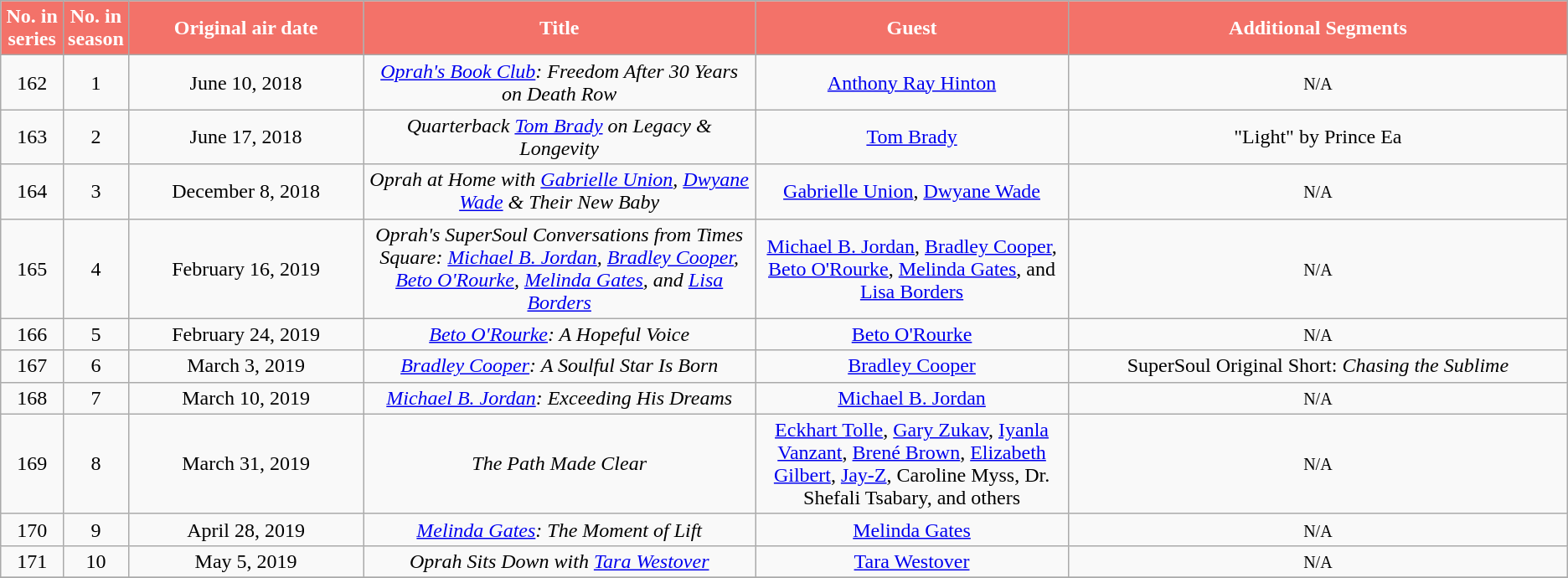<table class="wikitable plainrowheaders" style="text-align:center;">
<tr>
<th scope="col" style="background-color: #F37269; color: #FFFFFF;" width=4%>No. in<br>series</th>
<th scope="col" style="background-color: #F37269; color: #FFFFFF;" width=4%>No. in<br>season</th>
<th scope="col" style="background-color: #F37269; color: #FFFFFF;" width=15%>Original air date</th>
<th scope="col" style="background-color: #F37269; color: #FFFFFF;" width=25%>Title</th>
<th scope="col" style="background-color: #F37269; color: #FFFFFF;" width=20%>Guest</th>
<th scope="col" style="background-color: #F37269; color: #FFFFFF;">Additional Segments</th>
</tr>
<tr>
<td>162</td>
<td>1</td>
<td>June 10, 2018</td>
<td><em><a href='#'>Oprah's Book Club</a>: Freedom After 30 Years on Death Row</em></td>
<td><a href='#'>Anthony Ray Hinton</a></td>
<td><span><small>N/A</small></span></td>
</tr>
<tr>
<td>163</td>
<td>2</td>
<td>June 17, 2018</td>
<td><em>Quarterback <a href='#'>Tom Brady</a> on Legacy & Longevity</em></td>
<td><a href='#'>Tom Brady</a></td>
<td>"Light" by Prince Ea</td>
</tr>
<tr>
<td>164</td>
<td>3</td>
<td>December 8, 2018</td>
<td><em>Oprah at Home with <a href='#'>Gabrielle Union</a>, <a href='#'>Dwyane Wade</a> & Their New Baby</em></td>
<td><a href='#'>Gabrielle Union</a>, <a href='#'>Dwyane Wade</a></td>
<td><span><small>N/A</small></span></td>
</tr>
<tr>
<td>165</td>
<td>4</td>
<td>February 16, 2019</td>
<td><em>Oprah's SuperSoul Conversations from Times Square: <a href='#'>Michael B. Jordan</a>, <a href='#'>Bradley Cooper</a>, <a href='#'>Beto O'Rourke</a>, <a href='#'>Melinda Gates</a>, and <a href='#'>Lisa Borders</a></em></td>
<td><a href='#'>Michael B. Jordan</a>, <a href='#'>Bradley Cooper</a>, <a href='#'>Beto O'Rourke</a>, <a href='#'>Melinda Gates</a>, and <a href='#'>Lisa Borders</a></td>
<td><span><small>N/A</small></span></td>
</tr>
<tr>
<td>166</td>
<td>5</td>
<td>February 24, 2019</td>
<td><em><a href='#'>Beto O'Rourke</a>: A Hopeful Voice</em></td>
<td><a href='#'>Beto O'Rourke</a></td>
<td><span><small>N/A</small></span></td>
</tr>
<tr>
<td>167</td>
<td>6</td>
<td>March 3, 2019</td>
<td><em><a href='#'>Bradley Cooper</a>: A Soulful Star Is Born</em></td>
<td><a href='#'>Bradley Cooper</a></td>
<td>SuperSoul Original Short: <em>Chasing the Sublime</em></td>
</tr>
<tr>
<td>168</td>
<td>7</td>
<td>March 10, 2019</td>
<td><em><a href='#'>Michael B. Jordan</a>: Exceeding His Dreams</em></td>
<td><a href='#'>Michael B. Jordan</a></td>
<td><span><small>N/A</small></span></td>
</tr>
<tr>
<td>169</td>
<td>8</td>
<td>March 31, 2019</td>
<td><em>The Path Made Clear</em></td>
<td><a href='#'>Eckhart Tolle</a>, <a href='#'>Gary Zukav</a>, <a href='#'>Iyanla Vanzant</a>, <a href='#'>Brené Brown</a>, <a href='#'>Elizabeth Gilbert</a>, <a href='#'>Jay-Z</a>, Caroline Myss, Dr. Shefali Tsabary, and others</td>
<td><span><small>N/A</small></span></td>
</tr>
<tr>
<td>170</td>
<td>9</td>
<td>April 28, 2019</td>
<td><em><a href='#'>Melinda Gates</a>: The Moment of Lift</em></td>
<td><a href='#'>Melinda Gates</a></td>
<td><span><small>N/A</small></span></td>
</tr>
<tr>
<td>171</td>
<td>10</td>
<td>May 5, 2019</td>
<td><em>Oprah Sits Down with <a href='#'>Tara Westover</a></em></td>
<td><a href='#'>Tara Westover</a></td>
<td><span><small>N/A</small></span></td>
</tr>
<tr>
</tr>
</table>
